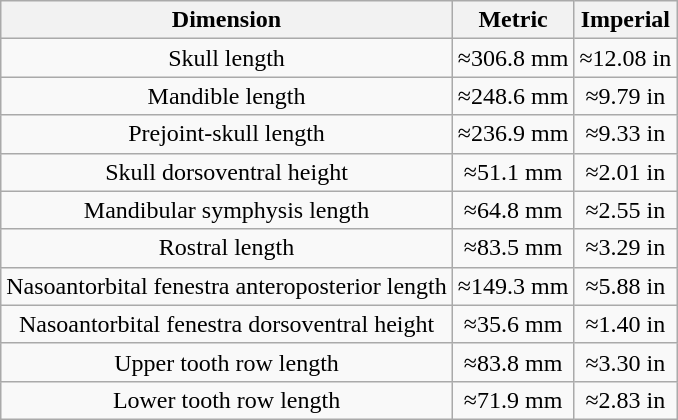<table class="wikitable">
<tr>
<th scope="col">Dimension</th>
<th scope="col">Metric</th>
<th scope="col">Imperial</th>
</tr>
<tr align="center">
<td>Skull length</td>
<td>≈306.8 mm</td>
<td>≈12.08 in</td>
</tr>
<tr align="center">
<td>Mandible length</td>
<td>≈248.6 mm</td>
<td>≈9.79 in</td>
</tr>
<tr align="center">
<td>Prejoint-skull length</td>
<td>≈236.9 mm</td>
<td>≈9.33 in</td>
</tr>
<tr align="center">
<td>Skull dorsoventral height</td>
<td>≈51.1 mm</td>
<td>≈2.01 in</td>
</tr>
<tr align="center">
<td>Mandibular symphysis length</td>
<td>≈64.8 mm</td>
<td>≈2.55 in</td>
</tr>
<tr align="center">
<td>Rostral length</td>
<td>≈83.5 mm</td>
<td>≈3.29 in</td>
</tr>
<tr align="center">
<td>Nasoantorbital fenestra anteroposterior length</td>
<td>≈149.3 mm</td>
<td>≈5.88 in</td>
</tr>
<tr align="center">
<td>Nasoantorbital fenestra dorsoventral height</td>
<td>≈35.6 mm</td>
<td>≈1.40 in</td>
</tr>
<tr align="center">
<td>Upper tooth row length</td>
<td>≈83.8 mm</td>
<td>≈3.30 in</td>
</tr>
<tr align="center">
<td>Lower tooth row length</td>
<td>≈71.9 mm</td>
<td>≈2.83 in</td>
</tr>
</table>
